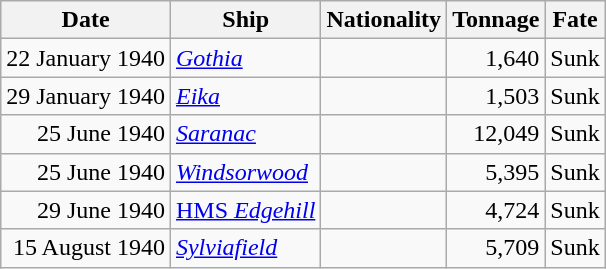<table class="wikitable sortable" style="margin: 1em auto 1em auto;">
<tr>
<th>Date</th>
<th>Ship</th>
<th>Nationality</th>
<th>Tonnage</th>
<th>Fate</th>
</tr>
<tr>
<td align="right">22 January 1940</td>
<td align="left"><em><a href='#'>Gothia</a></em></td>
<td align="left"></td>
<td align="right">1,640</td>
<td align="left">Sunk</td>
</tr>
<tr>
<td align="right">29 January 1940</td>
<td align="left"><em><a href='#'>Eika</a></em></td>
<td align="left"></td>
<td align="right">1,503</td>
<td align="left">Sunk</td>
</tr>
<tr>
<td align="right">25 June 1940</td>
<td align="left"><em><a href='#'>Saranac</a></em></td>
<td align="left"></td>
<td align="right">12,049</td>
<td align="left">Sunk</td>
</tr>
<tr>
<td align="right">25 June 1940</td>
<td align="left"><em><a href='#'>Windsorwood</a></em></td>
<td align="left"></td>
<td align="right">5,395</td>
<td align="left">Sunk</td>
</tr>
<tr>
<td align="right">29 June 1940</td>
<td align="left"><a href='#'>HMS <em>Edgehill</em></a></td>
<td align="left"></td>
<td align="right">4,724</td>
<td align="left">Sunk</td>
</tr>
<tr>
<td align="right">15 August 1940</td>
<td align="left"><em><a href='#'>Sylviafield</a></em></td>
<td align="left"></td>
<td align="right">5,709</td>
<td align="left">Sunk</td>
</tr>
</table>
